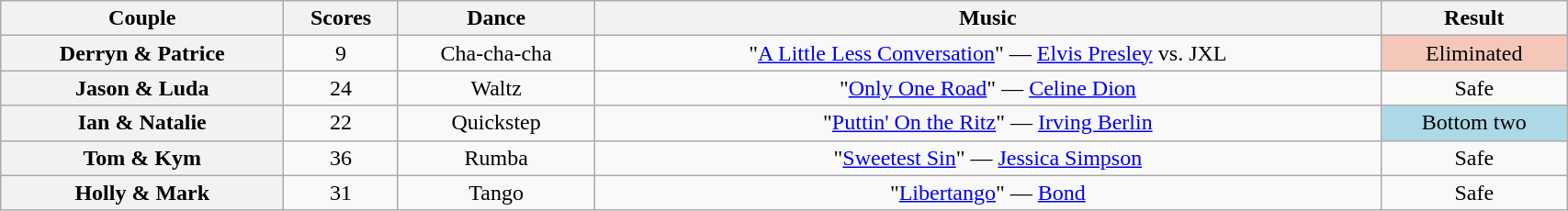<table class="wikitable sortable" style="text-align:center; width: 90%">
<tr>
<th scope="col">Couple</th>
<th scope="col">Scores</th>
<th scope="col" class="unsortable">Dance</th>
<th scope="col" class="unsortable">Music</th>
<th scope="col" class="unsortable">Result</th>
</tr>
<tr>
<th scope="row">Derryn & Patrice</th>
<td>9</td>
<td>Cha-cha-cha</td>
<td>"<a href='#'>A Little Less Conversation</a>" — <a href='#'>Elvis Presley</a> vs. JXL</td>
<td bgcolor="f4c7b8">Eliminated</td>
</tr>
<tr>
<th scope="row">Jason & Luda</th>
<td>24</td>
<td>Waltz</td>
<td>"<a href='#'>Only One Road</a>" — <a href='#'>Celine Dion</a></td>
<td>Safe</td>
</tr>
<tr>
<th scope="row">Ian & Natalie</th>
<td>22</td>
<td>Quickstep</td>
<td>"<a href='#'>Puttin' On the Ritz</a>" — <a href='#'>Irving Berlin</a></td>
<td bgcolor="lightblue">Bottom two</td>
</tr>
<tr>
<th scope="row">Tom & Kym</th>
<td>36</td>
<td>Rumba</td>
<td>"<a href='#'>Sweetest Sin</a>" — <a href='#'>Jessica Simpson</a></td>
<td>Safe</td>
</tr>
<tr>
<th scope="row">Holly & Mark</th>
<td>31</td>
<td>Tango</td>
<td>"<a href='#'>Libertango</a>" — <a href='#'>Bond</a></td>
<td>Safe</td>
</tr>
</table>
